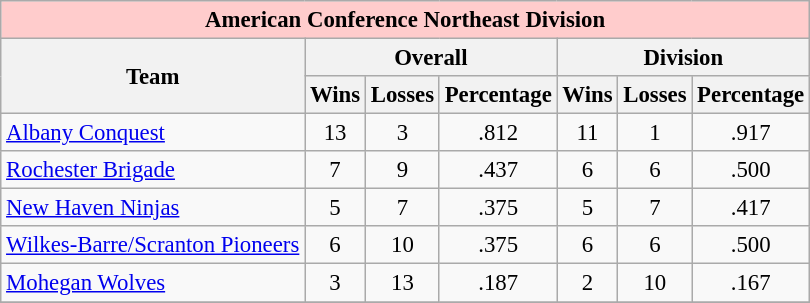<table class="wikitable" style="font-size: 95%;">
<tr>
<th colspan="7" style="background-color: #FFCCCC;" align="center" valign="middle">American Conference Northeast Division</th>
</tr>
<tr>
<th rowspan="2" align="center">Team</th>
<th colspan="3" align="center">Overall</th>
<th colspan="3" align="center">Division</th>
</tr>
<tr>
<th>Wins</th>
<th>Losses</th>
<th>Percentage</th>
<th>Wins</th>
<th>Losses</th>
<th>Percentage</th>
</tr>
<tr>
<td><a href='#'>Albany Conquest</a></td>
<td align="center">13</td>
<td align="center">3</td>
<td align="center">.812</td>
<td align="center">11</td>
<td align="center">1</td>
<td align="center">.917</td>
</tr>
<tr>
<td><a href='#'>Rochester Brigade</a></td>
<td align="center">7</td>
<td align="center">9</td>
<td align="center">.437</td>
<td align="center">6</td>
<td align="center">6</td>
<td align="center">.500</td>
</tr>
<tr>
<td><a href='#'>New Haven Ninjas</a></td>
<td align="center">5</td>
<td align="center">7</td>
<td align="center">.375</td>
<td align="center">5</td>
<td align="center">7</td>
<td align="center">.417</td>
</tr>
<tr>
<td><a href='#'>Wilkes-Barre/Scranton Pioneers</a></td>
<td align="center">6</td>
<td align="center">10</td>
<td align="center">.375</td>
<td align="center">6</td>
<td align="center">6</td>
<td align="center">.500</td>
</tr>
<tr>
<td><a href='#'>Mohegan Wolves</a></td>
<td align="center">3</td>
<td align="center">13</td>
<td align="center">.187</td>
<td align="center">2</td>
<td align="center">10</td>
<td align="center">.167</td>
</tr>
<tr>
</tr>
</table>
